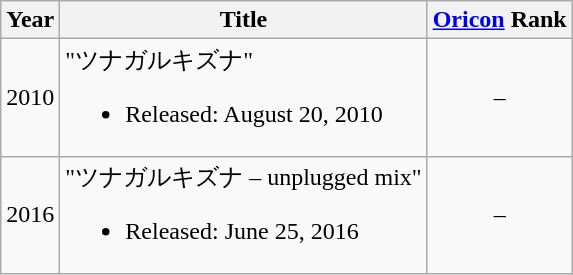<table class="wikitable">
<tr>
<th>Year</th>
<th>Title</th>
<th><a href='#'>Oricon</a> Rank</th>
</tr>
<tr>
<td>2010</td>
<td>"ツナガルキズナ"<br><ul><li>Released: August 20, 2010</li></ul></td>
<td align="center">–</td>
</tr>
<tr>
<td>2016</td>
<td>"ツナガルキズナ – unplugged mix"<br><ul><li>Released: June 25, 2016</li></ul></td>
<td align="center">–</td>
</tr>
</table>
